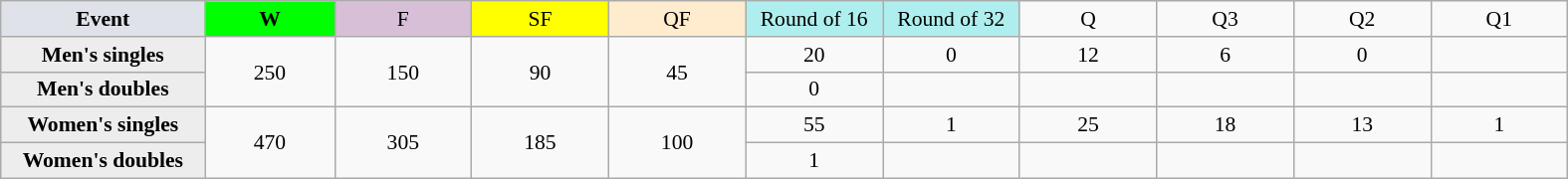<table class=wikitable style=font-size:90%;text-align:center>
<tr>
<td style="width:130px; background:#dfe2e9;"><strong>Event</strong></td>
<td style="width:80px; background:lime;"><strong>W</strong></td>
<td style="width:85px; background:thistle;">F</td>
<td style="width:85px; background:#ff0;">SF</td>
<td style="width:85px; background:#ffebcd;">QF</td>
<td style="width:85px; background:#afeeee;">Round of 16</td>
<td style="width:85px; background:#afeeee;">Round of 32</td>
<td width=85>Q</td>
<td width=85>Q3</td>
<td width=85>Q2</td>
<td width=85>Q1</td>
</tr>
<tr>
<th style="background:#ededed;">Men's singles</th>
<td rowspan=2>250</td>
<td rowspan=2>150</td>
<td rowspan=2>90</td>
<td rowspan=2>45</td>
<td>20</td>
<td>0</td>
<td>12</td>
<td>6</td>
<td>0</td>
<td></td>
</tr>
<tr>
<th style="background:#ededed;">Men's doubles</th>
<td>0</td>
<td></td>
<td></td>
<td></td>
<td></td>
<td></td>
</tr>
<tr>
<th style="background:#ededed;">Women's singles</th>
<td rowspan=2>470</td>
<td rowspan=2>305</td>
<td rowspan=2>185</td>
<td rowspan=2>100</td>
<td>55</td>
<td>1</td>
<td>25</td>
<td>18</td>
<td>13</td>
<td>1</td>
</tr>
<tr>
<th style="background:#ededed;">Women's doubles</th>
<td>1</td>
<td></td>
<td></td>
<td></td>
<td></td>
<td></td>
</tr>
</table>
